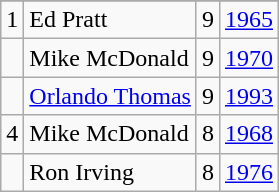<table class="wikitable">
<tr>
</tr>
<tr>
<td>1</td>
<td>Ed Pratt</td>
<td>9</td>
<td><a href='#'>1965</a></td>
</tr>
<tr>
<td></td>
<td>Mike McDonald</td>
<td>9</td>
<td><a href='#'>1970</a></td>
</tr>
<tr>
<td></td>
<td><a href='#'>Orlando Thomas</a></td>
<td>9</td>
<td><a href='#'>1993</a></td>
</tr>
<tr>
<td>4</td>
<td>Mike McDonald</td>
<td>8</td>
<td><a href='#'>1968</a></td>
</tr>
<tr>
<td></td>
<td>Ron Irving</td>
<td>8</td>
<td><a href='#'>1976</a></td>
</tr>
</table>
